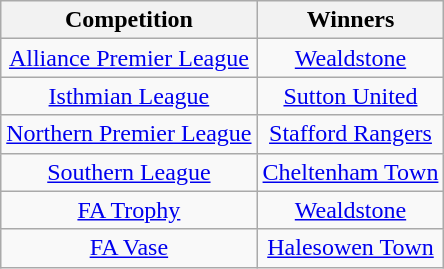<table class="wikitable" style="text-align:center;">
<tr>
<th>Competition</th>
<th>Winners</th>
</tr>
<tr>
<td><a href='#'>Alliance Premier League</a></td>
<td><a href='#'>Wealdstone</a></td>
</tr>
<tr>
<td><a href='#'>Isthmian League</a></td>
<td><a href='#'>Sutton United</a></td>
</tr>
<tr>
<td><a href='#'>Northern Premier League</a></td>
<td><a href='#'>Stafford Rangers</a></td>
</tr>
<tr>
<td><a href='#'>Southern League</a></td>
<td><a href='#'>Cheltenham Town</a></td>
</tr>
<tr>
<td><a href='#'>FA Trophy</a></td>
<td><a href='#'>Wealdstone</a></td>
</tr>
<tr>
<td><a href='#'>FA Vase</a></td>
<td><a href='#'>Halesowen Town</a></td>
</tr>
</table>
